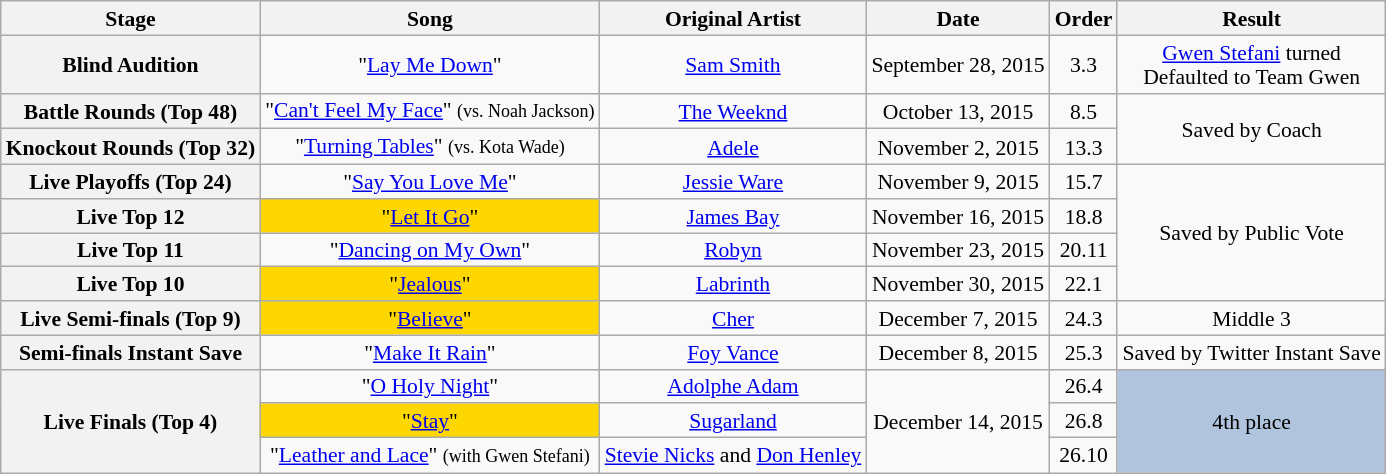<table class="wikitable" style="text-align:center; font-size:90%; line-height:16px;">
<tr>
<th scope="col">Stage</th>
<th scope="col">Song</th>
<th scope="col">Original Artist</th>
<th scope="col">Date</th>
<th scope="col">Order</th>
<th scope="col">Result</th>
</tr>
<tr>
<th scope="row">Blind Audition</th>
<td>"<a href='#'>Lay Me Down</a>"</td>
<td><a href='#'>Sam Smith</a></td>
<td>September 28, 2015</td>
<td>3.3</td>
<td><a href='#'>Gwen Stefani</a> turned<br>Defaulted to Team Gwen</td>
</tr>
<tr>
<th scope="row">Battle Rounds (Top 48)</th>
<td>"<a href='#'>Can't Feel My Face</a>" <small>(vs. Noah Jackson)</small></td>
<td><a href='#'>The Weeknd</a></td>
<td>October 13, 2015</td>
<td>8.5</td>
<td rowspan=2>Saved by Coach</td>
</tr>
<tr>
<th scope="row">Knockout Rounds (Top 32)</th>
<td>"<a href='#'>Turning Tables</a>"  <small>(vs. Kota Wade)</small></td>
<td><a href='#'>Adele</a></td>
<td>November 2, 2015</td>
<td>13.3</td>
</tr>
<tr>
<th scope="row">Live Playoffs (Top 24)</th>
<td>"<a href='#'>Say You Love Me</a>"</td>
<td><a href='#'>Jessie Ware</a></td>
<td>November 9, 2015</td>
<td>15.7</td>
<td rowspan=4>Saved by Public Vote</td>
</tr>
<tr>
<th scope="row">Live Top 12</th>
<td style="background:gold;">"<a href='#'>Let It Go</a>"</td>
<td><a href='#'>James Bay</a></td>
<td>November 16, 2015</td>
<td>18.8</td>
</tr>
<tr>
<th scope="row">Live Top 11</th>
<td>"<a href='#'>Dancing on My Own</a>"</td>
<td><a href='#'>Robyn</a></td>
<td>November 23, 2015</td>
<td>20.11</td>
</tr>
<tr>
<th scope="row">Live Top 10</th>
<td style="background:gold;">"<a href='#'>Jealous</a>"</td>
<td><a href='#'>Labrinth</a></td>
<td>November 30, 2015</td>
<td>22.1</td>
</tr>
<tr>
<th scope="row">Live Semi-finals (Top 9)</th>
<td style="background:gold;">"<a href='#'>Believe</a>"</td>
<td><a href='#'>Cher</a></td>
<td>December 7, 2015</td>
<td>24.3</td>
<td>Middle 3</td>
</tr>
<tr>
<th scope="row">Semi-finals Instant Save</th>
<td>"<a href='#'>Make It Rain</a>"</td>
<td><a href='#'>Foy Vance</a></td>
<td>December 8, 2015</td>
<td>25.3</td>
<td>Saved by Twitter Instant Save</td>
</tr>
<tr>
<th scope="row" rowspan="3">Live Finals (Top 4)</th>
<td>"<a href='#'>O Holy Night</a>"</td>
<td><a href='#'>Adolphe Adam</a></td>
<td rowspan=3>December 14, 2015</td>
<td>26.4</td>
<td rowspan=3 style="background:#B0C4DE;">4th place</td>
</tr>
<tr>
<td style="background:gold;">"<a href='#'>Stay</a>"</td>
<td><a href='#'>Sugarland</a></td>
<td>26.8</td>
</tr>
<tr>
<td>"<a href='#'>Leather and Lace</a>" <small>(with Gwen Stefani)</small></td>
<td><a href='#'>Stevie Nicks</a> and <a href='#'>Don Henley</a></td>
<td>26.10</td>
</tr>
</table>
